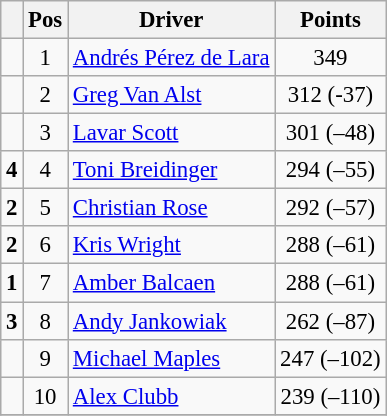<table class="wikitable" style="font-size: 95%;">
<tr>
<th></th>
<th>Pos</th>
<th>Driver</th>
<th>Points</th>
</tr>
<tr>
<td align="left"></td>
<td style="text-align:center;">1</td>
<td><a href='#'>Andrés Pérez de Lara</a></td>
<td style="text-align:center;">349</td>
</tr>
<tr>
<td align="left"></td>
<td style="text-align:center;">2</td>
<td><a href='#'>Greg Van Alst</a></td>
<td style="text-align:center;">312 (-37)</td>
</tr>
<tr>
<td align="left"></td>
<td style="text-align:center;">3</td>
<td><a href='#'>Lavar Scott</a></td>
<td style="text-align:center;">301 (–48)</td>
</tr>
<tr>
<td align="left"> <strong>4</strong></td>
<td style="text-align:center;">4</td>
<td><a href='#'>Toni Breidinger</a></td>
<td style="text-align:center;">294 (–55)</td>
</tr>
<tr>
<td align="left"> <strong>2</strong></td>
<td style="text-align:center;">5</td>
<td><a href='#'>Christian Rose</a></td>
<td style="text-align:center;">292 (–57)</td>
</tr>
<tr>
<td align="left"> <strong>2</strong></td>
<td style="text-align:center;">6</td>
<td><a href='#'>Kris Wright</a></td>
<td style="text-align:center;">288 (–61)</td>
</tr>
<tr>
<td align="left"> <strong>1</strong></td>
<td style="text-align:center;">7</td>
<td><a href='#'>Amber Balcaen</a></td>
<td style="text-align:center;">288 (–61)</td>
</tr>
<tr>
<td align="left"> <strong>3</strong></td>
<td style="text-align:center;">8</td>
<td><a href='#'>Andy Jankowiak</a></td>
<td style="text-align:center;">262 (–87)</td>
</tr>
<tr>
<td align="left"></td>
<td style="text-align:center;">9</td>
<td><a href='#'>Michael Maples</a></td>
<td style="text-align:center;">247 (–102)</td>
</tr>
<tr>
<td align="left"></td>
<td style="text-align:center;">10</td>
<td><a href='#'>Alex Clubb</a></td>
<td style="text-align:center;">239 (–110)</td>
</tr>
<tr class="sortbottom">
</tr>
</table>
